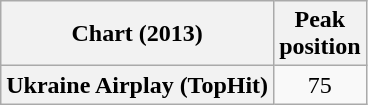<table class="wikitable plainrowheaders" style="text-align:center">
<tr>
<th scope="col">Chart (2013)</th>
<th scope="col">Peak<br>position</th>
</tr>
<tr>
<th scope="row">Ukraine Airplay (TopHit)</th>
<td>75</td>
</tr>
</table>
